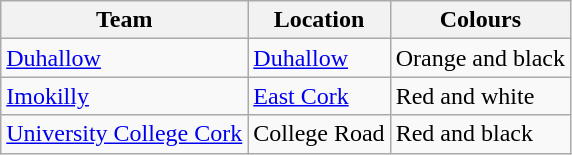<table class="wikitable sortable">
<tr>
<th>Team</th>
<th>Location</th>
<th>Colours</th>
</tr>
<tr>
<td><a href='#'>Duhallow</a></td>
<td><a href='#'>Duhallow</a></td>
<td>Orange and black</td>
</tr>
<tr>
<td><a href='#'>Imokilly</a></td>
<td><a href='#'>East Cork</a></td>
<td>Red and white</td>
</tr>
<tr>
<td><a href='#'>University College Cork</a></td>
<td>College Road</td>
<td>Red and black</td>
</tr>
</table>
